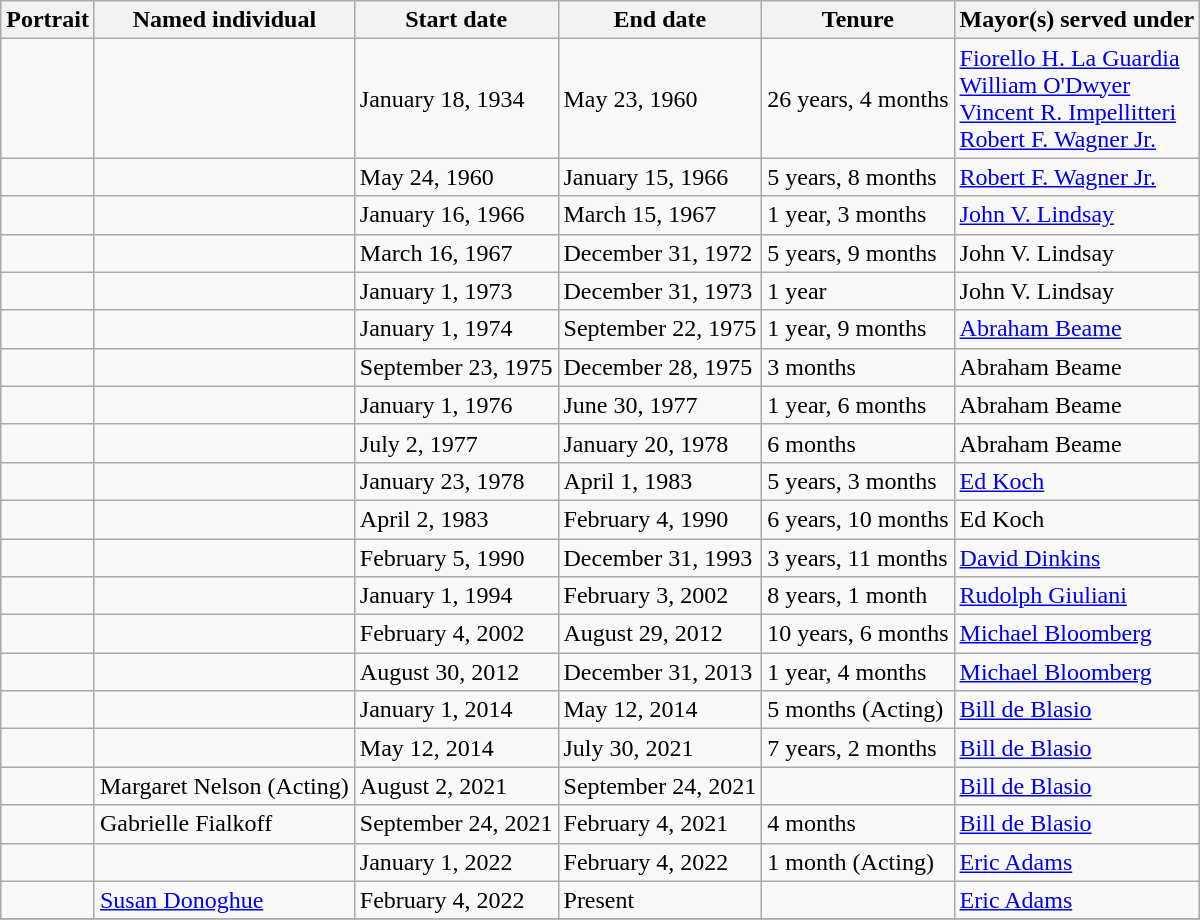<table class="wikitable sortable">
<tr>
<th>Portrait</th>
<th>Named individual</th>
<th>Start date</th>
<th>End date</th>
<th>Tenure</th>
<th>Mayor(s) served under</th>
</tr>
<tr>
<td></td>
<td></td>
<td>January 18, 1934</td>
<td>May 23, 1960</td>
<td>26 years, 4 months</td>
<td><a href='#'>Fiorello H. La Guardia</a><br><a href='#'>William O'Dwyer</a><br><a href='#'>Vincent R. Impellitteri</a><br><a href='#'>Robert F. Wagner Jr.</a></td>
</tr>
<tr>
<td></td>
<td></td>
<td>May 24, 1960</td>
<td>January 15, 1966</td>
<td>5 years, 8 months</td>
<td><a href='#'>Robert F. Wagner Jr.</a></td>
</tr>
<tr>
<td></td>
<td></td>
<td>January 16, 1966</td>
<td>March 15, 1967</td>
<td>1 year, 3 months</td>
<td><a href='#'>John V. Lindsay</a></td>
</tr>
<tr>
<td></td>
<td></td>
<td>March 16, 1967</td>
<td>December 31, 1972</td>
<td>5 years, 9 months</td>
<td>John V. Lindsay</td>
</tr>
<tr>
<td></td>
<td></td>
<td>January 1, 1973</td>
<td>December 31, 1973</td>
<td>1 year</td>
<td>John V. Lindsay</td>
</tr>
<tr>
<td></td>
<td></td>
<td>January 1, 1974</td>
<td>September 22, 1975</td>
<td>1 year, 9 months</td>
<td><a href='#'>Abraham Beame</a></td>
</tr>
<tr>
<td></td>
<td></td>
<td>September 23, 1975</td>
<td>December 28, 1975</td>
<td>3 months</td>
<td>Abraham Beame</td>
</tr>
<tr>
<td></td>
<td></td>
<td>January 1, 1976</td>
<td>June 30, 1977</td>
<td>1 year, 6 months</td>
<td>Abraham Beame</td>
</tr>
<tr>
<td></td>
<td></td>
<td>July 2, 1977</td>
<td>January 20, 1978</td>
<td>6 months</td>
<td>Abraham Beame</td>
</tr>
<tr>
<td></td>
<td></td>
<td>January 23, 1978</td>
<td>April 1, 1983</td>
<td>5 years, 3 months</td>
<td><a href='#'>Ed Koch</a></td>
</tr>
<tr>
<td></td>
<td></td>
<td>April 2, 1983</td>
<td>February 4, 1990</td>
<td>6 years, 10 months</td>
<td>Ed Koch</td>
</tr>
<tr>
<td></td>
<td></td>
<td>February 5, 1990</td>
<td>December 31, 1993</td>
<td>3 years, 11 months</td>
<td><a href='#'>David Dinkins</a></td>
</tr>
<tr>
<td></td>
<td></td>
<td>January 1, 1994</td>
<td>February 3, 2002</td>
<td>8 years, 1 month</td>
<td><a href='#'>Rudolph Giuliani</a></td>
</tr>
<tr>
<td></td>
<td></td>
<td>February 4, 2002</td>
<td>August 29, 2012</td>
<td>10 years, 6 months</td>
<td><a href='#'>Michael Bloomberg</a></td>
</tr>
<tr>
<td></td>
<td></td>
<td>August 30, 2012</td>
<td>December 31, 2013</td>
<td>1 year, 4 months</td>
<td><a href='#'>Michael Bloomberg</a></td>
</tr>
<tr>
<td></td>
<td></td>
<td>January 1, 2014</td>
<td>May 12, 2014</td>
<td>5 months (Acting)</td>
<td><a href='#'>Bill de Blasio</a></td>
</tr>
<tr>
<td></td>
<td></td>
<td>May 12, 2014</td>
<td>July 30, 2021</td>
<td>7 years, 2 months</td>
<td><a href='#'>Bill de Blasio</a></td>
</tr>
<tr>
<td></td>
<td>Margaret Nelson (Acting)</td>
<td>August 2, 2021</td>
<td>September 24, 2021</td>
<td></td>
<td><a href='#'>Bill de Blasio</a></td>
</tr>
<tr>
<td></td>
<td>Gabrielle Fialkoff</td>
<td>September 24, 2021</td>
<td>February 4, 2021</td>
<td>4 months</td>
<td><a href='#'>Bill de Blasio</a></td>
</tr>
<tr>
<td></td>
<td></td>
<td>January 1, 2022</td>
<td>February 4, 2022</td>
<td>1 month (Acting)</td>
<td><a href='#'>Eric Adams</a></td>
</tr>
<tr>
<td></td>
<td><a href='#'>Susan Donoghue</a></td>
<td>February 4, 2022</td>
<td>Present</td>
<td></td>
<td><a href='#'>Eric Adams</a></td>
</tr>
<tr>
</tr>
</table>
